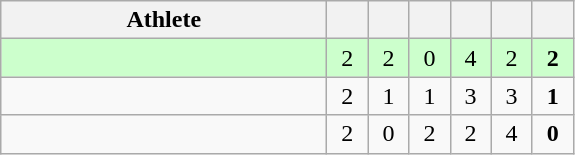<table class=wikitable style="text-align:center">
<tr>
<th width=210>Athlete</th>
<th width=20></th>
<th width=20></th>
<th width=20></th>
<th width=20></th>
<th width=20></th>
<th width=20></th>
</tr>
<tr bgcolor=ccffcc>
<td style="text-align:left"></td>
<td>2</td>
<td>2</td>
<td>0</td>
<td>4</td>
<td>2</td>
<td><strong>2</strong></td>
</tr>
<tr>
<td style="text-align:left"></td>
<td>2</td>
<td>1</td>
<td>1</td>
<td>3</td>
<td>3</td>
<td><strong>1</strong></td>
</tr>
<tr>
<td style="text-align:left"></td>
<td>2</td>
<td>0</td>
<td>2</td>
<td>2</td>
<td>4</td>
<td><strong>0</strong></td>
</tr>
</table>
